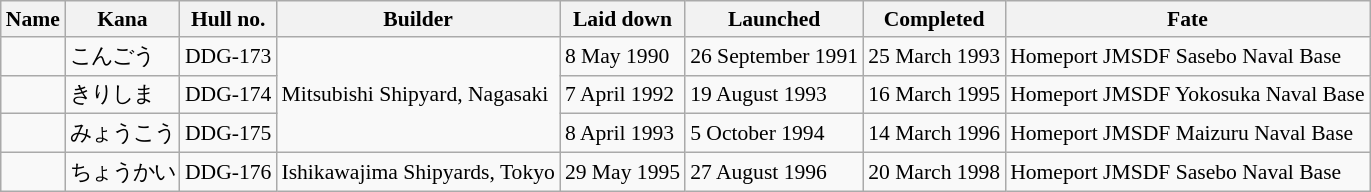<table class="wikitable" style="font-size:90%;">
<tr>
<th>Name</th>
<th>Kana</th>
<th>Hull no.</th>
<th>Builder</th>
<th>Laid down</th>
<th>Launched</th>
<th>Completed</th>
<th>Fate</th>
</tr>
<tr>
<td></td>
<td>こんごう</td>
<td>DDG-173</td>
<td rowspan="3">Mitsubishi Shipyard, Nagasaki</td>
<td>8 May 1990</td>
<td>26 September 1991</td>
<td>25 March 1993</td>
<td>Homeport JMSDF Sasebo Naval Base</td>
</tr>
<tr>
<td></td>
<td>きりしま</td>
<td>DDG-174</td>
<td>7 April 1992</td>
<td>19 August 1993</td>
<td>16 March 1995</td>
<td>Homeport JMSDF Yokosuka Naval Base</td>
</tr>
<tr>
<td></td>
<td>みょうこう</td>
<td>DDG-175</td>
<td>8 April 1993</td>
<td>5 October 1994</td>
<td>14 March 1996</td>
<td>Homeport JMSDF Maizuru Naval Base</td>
</tr>
<tr>
<td></td>
<td>ちょうかい</td>
<td>DDG-176</td>
<td>Ishikawajima Shipyards, Tokyo</td>
<td>29 May 1995</td>
<td>27 August 1996</td>
<td>20 March 1998</td>
<td>Homeport JMSDF Sasebo Naval Base</td>
</tr>
</table>
